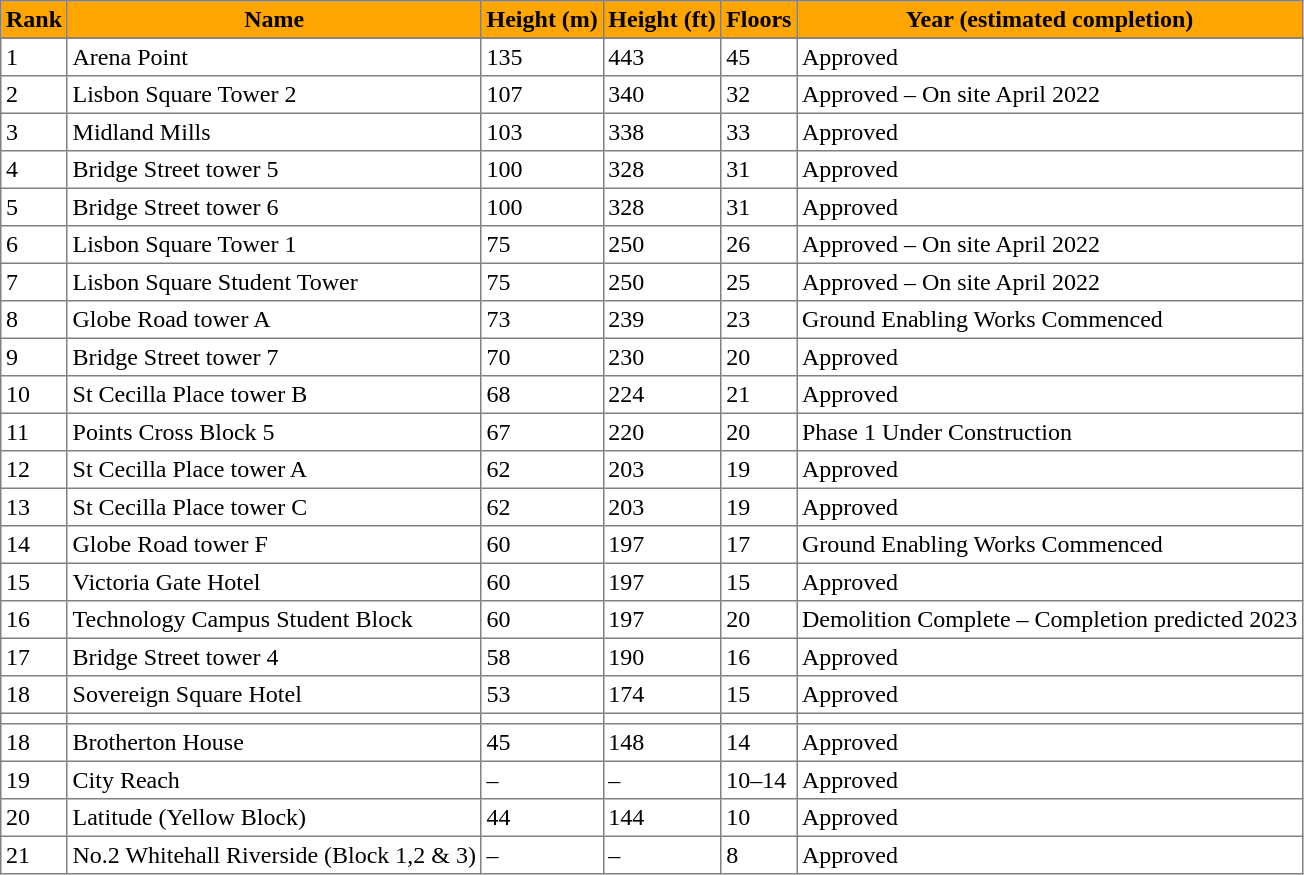<table class="toccolours" style="border-collapse:collapse" cellpadding="3" border="1">
<tr bgcolor="orange">
<th>Rank</th>
<th>Name</th>
<th>Height (m)</th>
<th>Height (ft)</th>
<th>Floors</th>
<th>Year (estimated completion)</th>
</tr>
<tr>
</tr>
<tr>
<td>1</td>
<td>Arena Point</td>
<td>135</td>
<td>443</td>
<td>45</td>
<td>Approved</td>
</tr>
<tr>
<td>2</td>
<td>Lisbon Square Tower 2</td>
<td>107</td>
<td>340</td>
<td>32</td>
<td>Approved – On site April 2022</td>
</tr>
<tr>
<td>3</td>
<td>Midland Mills</td>
<td>103</td>
<td>338</td>
<td>33</td>
<td>Approved</td>
</tr>
<tr>
<td>4</td>
<td>Bridge Street tower 5</td>
<td>100</td>
<td>328</td>
<td>31</td>
<td>Approved</td>
</tr>
<tr>
<td>5</td>
<td>Bridge Street tower 6</td>
<td>100</td>
<td>328</td>
<td>31</td>
<td>Approved</td>
</tr>
<tr>
<td>6</td>
<td>Lisbon Square Tower 1</td>
<td>75</td>
<td>250</td>
<td>26</td>
<td>Approved – On site April 2022</td>
</tr>
<tr>
<td>7</td>
<td>Lisbon Square Student Tower</td>
<td>75</td>
<td>250</td>
<td>25</td>
<td>Approved – On site April 2022</td>
</tr>
<tr>
<td>8</td>
<td>Globe Road tower A</td>
<td>73</td>
<td>239</td>
<td>23</td>
<td>Ground Enabling Works Commenced</td>
</tr>
<tr>
<td>9</td>
<td>Bridge Street tower 7</td>
<td>70</td>
<td>230</td>
<td>20</td>
<td>Approved</td>
</tr>
<tr>
<td>10</td>
<td>St Cecilla Place tower B</td>
<td>68</td>
<td>224</td>
<td>21</td>
<td>Approved</td>
</tr>
<tr>
<td>11</td>
<td>Points Cross Block 5</td>
<td>67</td>
<td>220</td>
<td>20</td>
<td>Phase 1 Under Construction</td>
</tr>
<tr>
<td>12</td>
<td>St Cecilla Place tower A</td>
<td>62</td>
<td>203</td>
<td>19</td>
<td>Approved</td>
</tr>
<tr>
<td>13</td>
<td>St Cecilla Place tower C</td>
<td>62</td>
<td>203</td>
<td>19</td>
<td>Approved</td>
</tr>
<tr>
<td>14</td>
<td>Globe Road tower F</td>
<td>60</td>
<td>197</td>
<td>17</td>
<td>Ground Enabling Works Commenced</td>
</tr>
<tr>
<td>15</td>
<td>Victoria Gate Hotel</td>
<td>60</td>
<td>197</td>
<td>15</td>
<td>Approved</td>
</tr>
<tr>
<td>16</td>
<td>Technology Campus Student Block</td>
<td>60</td>
<td>197</td>
<td>20</td>
<td>Demolition Complete – Completion predicted 2023</td>
</tr>
<tr>
<td>17</td>
<td>Bridge Street tower 4</td>
<td>58</td>
<td>190</td>
<td>16</td>
<td>Approved</td>
</tr>
<tr>
<td>18</td>
<td>Sovereign Square Hotel</td>
<td>53</td>
<td>174</td>
<td>15</td>
<td>Approved</td>
</tr>
<tr>
<td></td>
<td></td>
<td></td>
<td></td>
<td></td>
<td></td>
</tr>
<tr>
<td>18</td>
<td>Brotherton House</td>
<td>45</td>
<td>148</td>
<td>14</td>
<td>Approved</td>
</tr>
<tr>
<td>19</td>
<td>City Reach</td>
<td>–</td>
<td>–</td>
<td>10–14</td>
<td>Approved</td>
</tr>
<tr>
<td>20</td>
<td>Latitude (Yellow Block)</td>
<td>44</td>
<td>144</td>
<td>10</td>
<td>Approved</td>
</tr>
<tr>
<td>21</td>
<td>No.2 Whitehall Riverside (Block 1,2 & 3)</td>
<td>–</td>
<td>–</td>
<td>8</td>
<td>Approved</td>
</tr>
</table>
